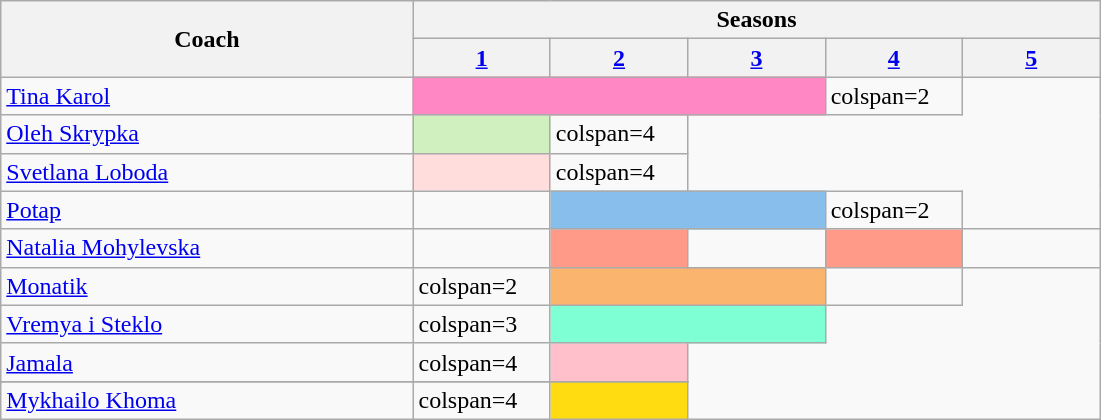<table class="wikitable nowrap">
<tr>
<th rowspan=2 style="width:30%">Coach</th>
<th colspan=5>Seasons</th>
</tr>
<tr>
<th width="10%"><a href='#'>1</a></th>
<th width="10%"><a href='#'>2</a></th>
<th width="10%"><a href='#'>3</a></th>
<th width="10%"><a href='#'>4</a></th>
<th width="10%"><a href='#'>5</a></th>
</tr>
<tr>
<td><a href='#'>Tina Karol</a></td>
<td colspan=3 style="background:#FF87C3"></td>
<td>colspan=2 </td>
</tr>
<tr>
<td><a href='#'>Oleh Skrypka</a></td>
<td style="background:#d0f0c0"></td>
<td>colspan=4 </td>
</tr>
<tr>
<td><a href='#'>Svetlana Loboda</a></td>
<td style="background:#ffdddd"></td>
<td>colspan=4 </td>
</tr>
<tr>
<td><a href='#'>Potap</a></td>
<td></td>
<td colspan=2 style="background:#87beeb"></td>
<td>colspan=2 </td>
</tr>
<tr>
<td><a href='#'>Natalia Mohylevska</a></td>
<td></td>
<td style="background:#ff9988"></td>
<td></td>
<td style="background:#ff9988"></td>
<td></td>
</tr>
<tr>
<td><a href='#'>Monatik</a></td>
<td>colspan=2 </td>
<td colspan=2 style="background:#fbb46e"></td>
<td></td>
</tr>
<tr>
<td><a href='#'>Vremya i Steklo</a></td>
<td>colspan=3 </td>
<td colspan=2 style="background:#7FFFD4"></td>
</tr>
<tr>
<td><a href='#'>Jamala</a></td>
<td>colspan=4 </td>
<td style="background:pink"></td>
</tr>
<tr>
</tr>
<tr>
<td><a href='#'>Mykhailo Khoma</a></td>
<td>colspan=4 </td>
<td style="background:#ffdb11"></td>
</tr>
</table>
